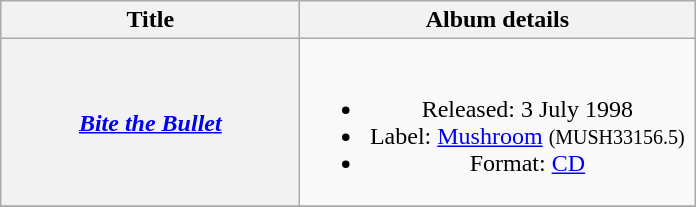<table class="wikitable plainrowheaders" style="text-align:center;">
<tr>
<th scope="col" style="width:12em;">Title</th>
<th scope="col" style="width:16em;">Album details</th>
</tr>
<tr>
<th scope="row"><em><a href='#'>Bite the Bullet</a></em></th>
<td><br><ul><li>Released: 3 July 1998</li><li>Label: <a href='#'>Mushroom</a> <small>(MUSH33156.5)</small></li><li>Format: <a href='#'>CD</a></li></ul></td>
</tr>
<tr>
</tr>
</table>
